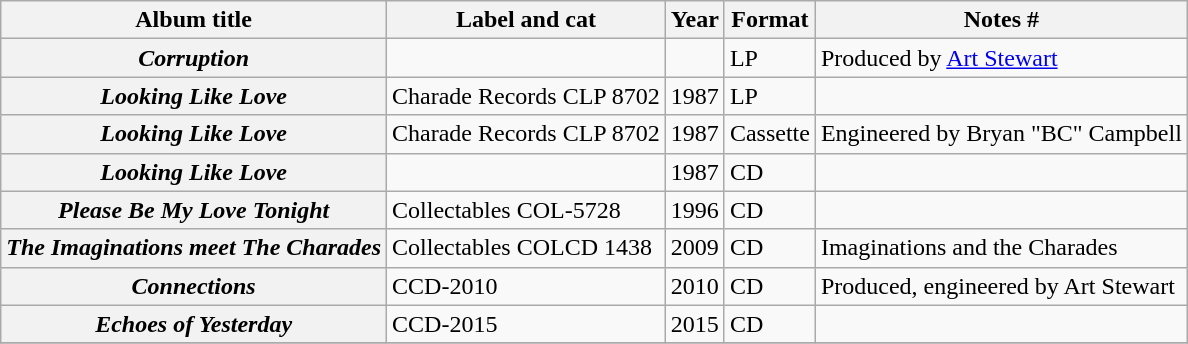<table class="wikitable plainrowheaders sortable">
<tr>
<th scope="col">Album title</th>
<th scope="col">Label and cat</th>
<th scope="col">Year</th>
<th scope="col">Format</th>
<th scope="col" class="unsortable">Notes #</th>
</tr>
<tr>
<th scope="row"><em>Corruption</em></th>
<td></td>
<td></td>
<td>LP</td>
<td>Produced by <a href='#'>Art Stewart</a></td>
</tr>
<tr ,>
<th scope="row"><em>Looking Like Love</em></th>
<td>Charade Records CLP 8702</td>
<td>1987</td>
<td>LP</td>
<td></td>
</tr>
<tr>
<th scope="row"><em>Looking Like Love</em></th>
<td>Charade Records CLP 8702</td>
<td>1987</td>
<td>Cassette</td>
<td>Engineered by Bryan "BC" Campbell</td>
</tr>
<tr>
<th scope="row"><em>Looking Like Love</em></th>
<td></td>
<td>1987</td>
<td>CD</td>
<td></td>
</tr>
<tr>
<th scope="row"><em>Please Be My Love Tonight</em></th>
<td>Collectables COL-5728</td>
<td>1996</td>
<td>CD</td>
<td></td>
</tr>
<tr>
<th scope="row"><em>The Imaginations meet The Charades</em></th>
<td>Collectables COLCD 1438</td>
<td>2009</td>
<td>CD</td>
<td>Imaginations and the Charades</td>
</tr>
<tr>
<th scope="row"><em>Connections</em></th>
<td>CCD-2010</td>
<td>2010</td>
<td>CD</td>
<td>Produced, engineered by Art Stewart</td>
</tr>
<tr>
<th scope="row"><em>Echoes of Yesterday</em></th>
<td>CCD-2015</td>
<td>2015</td>
<td>CD</td>
<td></td>
</tr>
<tr>
</tr>
</table>
